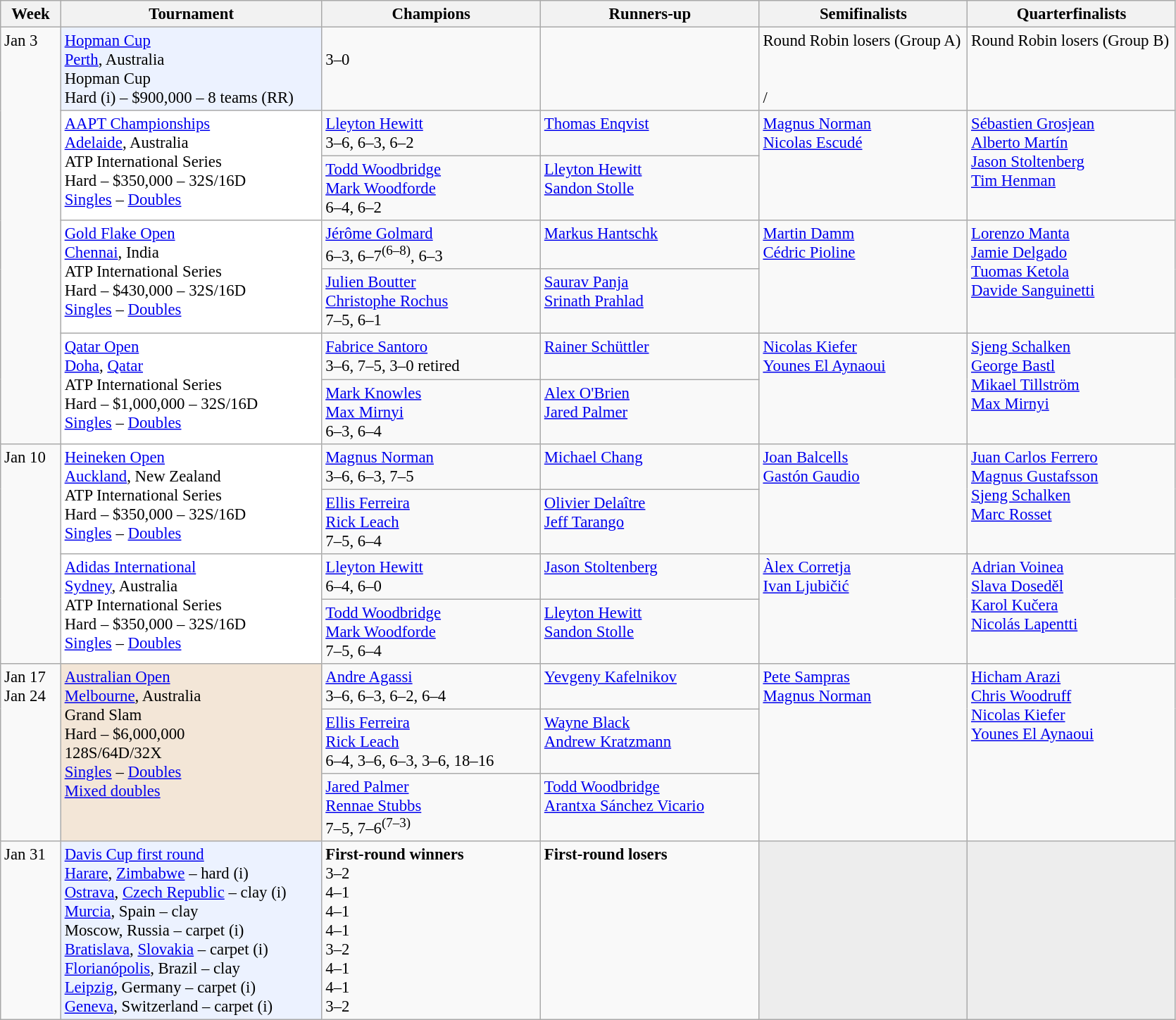<table class=wikitable style=font-size:95%>
<tr>
<th style="width:50px;">Week</th>
<th style="width:240px;">Tournament</th>
<th style="width:200px;">Champions</th>
<th style="width:200px;">Runners-up</th>
<th style="width:190px;">Semifinalists</th>
<th style="width:190px;">Quarterfinalists</th>
</tr>
<tr valign=top>
<td rowspan=7>Jan 3</td>
<td style="background:#ecf2ff;"  rowspan=1><a href='#'>Hopman Cup</a><br> <a href='#'>Perth</a>, Australia<br>Hopman Cup<br>Hard (i) – $900,000 – 8 teams (RR)</td>
<td><br>3–0</td>
<td></td>
<td><span>Round Robin losers (Group A)</span><br><br><br> / </td>
<td><span>Round Robin losers (Group B)</span><br><br><br></td>
</tr>
<tr valign=top>
<td bgcolor=#ffffff rowspan=2><a href='#'>AAPT Championships</a><br><a href='#'>Adelaide</a>, Australia<br>ATP International Series<br>Hard – $350,000 – 32S/16D<br><a href='#'>Singles</a> – <a href='#'>Doubles</a></td>
<td> <a href='#'>Lleyton Hewitt</a> <br>3–6, 6–3, 6–2</td>
<td> <a href='#'>Thomas Enqvist</a></td>
<td rowspan=2> <a href='#'>Magnus Norman</a> <br> <a href='#'>Nicolas Escudé</a></td>
<td rowspan=2> <a href='#'>Sébastien Grosjean</a><br> <a href='#'>Alberto Martín</a><br> <a href='#'>Jason Stoltenberg</a><br> <a href='#'>Tim Henman</a></td>
</tr>
<tr valign=top>
<td> <a href='#'>Todd Woodbridge</a><br> <a href='#'>Mark Woodforde</a><br>6–4, 6–2</td>
<td> <a href='#'>Lleyton Hewitt</a><br> <a href='#'>Sandon Stolle</a></td>
</tr>
<tr valign=top>
<td bgcolor=#ffffff rowspan=2><a href='#'>Gold Flake Open</a><br> <a href='#'>Chennai</a>, India<br>ATP International Series<br>Hard – $430,000 – 32S/16D<br><a href='#'>Singles</a> – <a href='#'>Doubles</a></td>
<td> <a href='#'>Jérôme Golmard</a><br>6–3, 6–7<sup>(6–8)</sup>, 6–3</td>
<td> <a href='#'>Markus Hantschk</a></td>
<td rowspan=2> <a href='#'>Martin Damm</a> <br> <a href='#'>Cédric Pioline</a></td>
<td rowspan=2> <a href='#'>Lorenzo Manta</a><br> <a href='#'>Jamie Delgado</a><br> <a href='#'>Tuomas Ketola</a><br>  <a href='#'>Davide Sanguinetti</a></td>
</tr>
<tr valign=top>
<td> <a href='#'>Julien Boutter</a><br> <a href='#'>Christophe Rochus</a><br>7–5, 6–1</td>
<td> <a href='#'>Saurav Panja</a><br> <a href='#'>Srinath Prahlad</a></td>
</tr>
<tr valign=top>
<td bgcolor=#ffffff rowspan=2><a href='#'>Qatar Open</a><br> <a href='#'>Doha</a>, <a href='#'>Qatar</a><br>ATP International Series<br>Hard – $1,000,000 – 32S/16D<br><a href='#'>Singles</a> – <a href='#'>Doubles</a></td>
<td> <a href='#'>Fabrice Santoro</a> <br>3–6, 7–5, 3–0 retired</td>
<td> <a href='#'>Rainer Schüttler</a></td>
<td rowspan=2> <a href='#'>Nicolas Kiefer</a><br> <a href='#'>Younes El Aynaoui</a></td>
<td rowspan=2> <a href='#'>Sjeng Schalken</a><br> <a href='#'>George Bastl</a><br> <a href='#'>Mikael Tillström</a><br> <a href='#'>Max Mirnyi</a></td>
</tr>
<tr valign=top>
<td> <a href='#'>Mark Knowles</a><br> <a href='#'>Max Mirnyi</a><br>6–3, 6–4</td>
<td> <a href='#'>Alex O'Brien</a><br> <a href='#'>Jared Palmer</a></td>
</tr>
<tr valign=top>
<td rowspan=4>Jan 10</td>
<td bgcolor=#ffffff rowspan=2><a href='#'>Heineken Open</a><br> <a href='#'>Auckland</a>, New Zealand<br>ATP International Series<br>Hard – $350,000 – 32S/16D<br><a href='#'>Singles</a> – <a href='#'>Doubles</a></td>
<td> <a href='#'>Magnus Norman</a> <br>3–6, 6–3, 7–5</td>
<td> <a href='#'>Michael Chang</a></td>
<td rowspan=2> <a href='#'>Joan Balcells</a><br> <a href='#'>Gastón Gaudio</a></td>
<td rowspan=2> <a href='#'>Juan Carlos Ferrero</a><br> <a href='#'>Magnus Gustafsson</a><br> <a href='#'>Sjeng Schalken</a><br> <a href='#'>Marc Rosset</a></td>
</tr>
<tr valign=top>
<td> <a href='#'>Ellis Ferreira</a><br> <a href='#'>Rick Leach</a><br>7–5, 6–4</td>
<td> <a href='#'>Olivier Delaître</a><br> <a href='#'>Jeff Tarango</a></td>
</tr>
<tr valign=top>
<td bgcolor=#ffffff rowspan=2><a href='#'>Adidas International</a><br> <a href='#'>Sydney</a>, Australia<br>ATP International Series<br>Hard – $350,000 – 32S/16D<br><a href='#'>Singles</a> – <a href='#'>Doubles</a></td>
<td> <a href='#'>Lleyton Hewitt</a><br>6–4, 6–0</td>
<td> <a href='#'>Jason Stoltenberg</a></td>
<td rowspan=2> <a href='#'>Àlex Corretja</a><br> <a href='#'>Ivan Ljubičić</a></td>
<td rowspan=2> <a href='#'>Adrian Voinea</a><br> <a href='#'>Slava Doseděl</a><br> <a href='#'>Karol Kučera</a><br> <a href='#'>Nicolás Lapentti</a></td>
</tr>
<tr valign=top>
<td> <a href='#'>Todd Woodbridge</a><br> <a href='#'>Mark Woodforde</a><br>7–5, 6–4</td>
<td> <a href='#'>Lleyton Hewitt</a><br> <a href='#'>Sandon Stolle</a></td>
</tr>
<tr valign=top>
<td rowspan=3>Jan 17<br>Jan 24</td>
<td style="background:#f3e6d7;" rowspan=3><a href='#'>Australian Open</a><br> <a href='#'>Melbourne</a>, Australia<br>Grand Slam<br>Hard – $6,000,000<br>128S/64D/32X<br><a href='#'>Singles</a> – <a href='#'>Doubles</a> <br> <a href='#'>Mixed doubles</a></td>
<td> <a href='#'>Andre Agassi</a><br>3–6, 6–3, 6–2, 6–4</td>
<td> <a href='#'>Yevgeny Kafelnikov</a></td>
<td rowspan=3> <a href='#'>Pete Sampras</a><br> <a href='#'>Magnus Norman</a></td>
<td rowspan=3> <a href='#'>Hicham Arazi</a><br> <a href='#'>Chris Woodruff</a><br> <a href='#'>Nicolas Kiefer</a><br> <a href='#'>Younes El Aynaoui</a></td>
</tr>
<tr valign=top>
<td> <a href='#'>Ellis Ferreira</a><br> <a href='#'>Rick Leach</a><br>6–4, 3–6, 6–3, 3–6, 18–16</td>
<td> <a href='#'>Wayne Black</a><br> <a href='#'>Andrew Kratzmann</a></td>
</tr>
<tr valign=top>
<td> <a href='#'>Jared Palmer</a><br> <a href='#'>Rennae Stubbs</a><br>7–5, 7–6<sup>(7–3)</sup></td>
<td> <a href='#'>Todd Woodbridge</a><br> <a href='#'>Arantxa Sánchez Vicario</a></td>
</tr>
<tr valign=top>
<td rowspan=1>Jan 31</td>
<td style="background:#ecf2ff;"  rowspan=1><a href='#'>Davis Cup first round</a><br> <a href='#'>Harare</a>, <a href='#'>Zimbabwe</a> – hard (i)<br> <a href='#'>Ostrava</a>, <a href='#'>Czech Republic</a> – clay (i)<br> <a href='#'>Murcia</a>, Spain – clay <br> Moscow, Russia – carpet (i)<br> <a href='#'>Bratislava</a>, <a href='#'>Slovakia</a> – carpet (i)<br><a href='#'>Florianópolis</a>, Brazil – clay <br> <a href='#'>Leipzig</a>, Germany – carpet (i)<br> <a href='#'>Geneva</a>, Switzerland – carpet (i)</td>
<td><span><strong>First-round winners</strong></span><br> 3–2<br> 4–1<br> 4–1<br> 4–1<br> 3–2<br> 4–1<br> 4–1<br> 3–2</td>
<td><span><strong>First-round losers</strong></span><br><br><br><br><br><br><br><br></td>
<td bgcolor=#ededed></td>
<td bgcolor=#ededed></td>
</tr>
</table>
